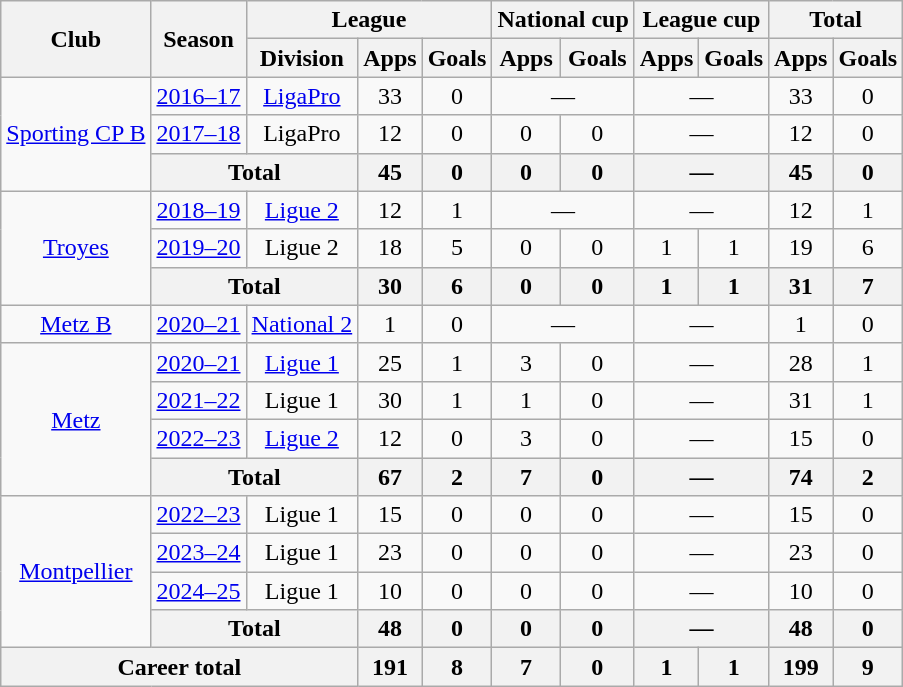<table class="wikitable" style="text-align:center">
<tr>
<th rowspan="2">Club</th>
<th rowspan="2">Season</th>
<th colspan="3">League</th>
<th colspan="2">National cup</th>
<th colspan="2">League cup</th>
<th colspan="2">Total</th>
</tr>
<tr>
<th>Division</th>
<th>Apps</th>
<th>Goals</th>
<th>Apps</th>
<th>Goals</th>
<th>Apps</th>
<th>Goals</th>
<th>Apps</th>
<th>Goals</th>
</tr>
<tr>
<td rowspan="3"><a href='#'>Sporting CP B</a></td>
<td><a href='#'>2016–17</a></td>
<td><a href='#'>LigaPro</a></td>
<td>33</td>
<td>0</td>
<td colspan="2">—</td>
<td colspan="2">—</td>
<td>33</td>
<td>0</td>
</tr>
<tr>
<td><a href='#'>2017–18</a></td>
<td>LigaPro</td>
<td>12</td>
<td>0</td>
<td>0</td>
<td>0</td>
<td colspan="2">—</td>
<td>12</td>
<td>0</td>
</tr>
<tr>
<th colspan="2">Total</th>
<th>45</th>
<th>0</th>
<th>0</th>
<th>0</th>
<th colspan="2">—</th>
<th>45</th>
<th>0</th>
</tr>
<tr>
<td rowspan="3"><a href='#'>Troyes</a></td>
<td><a href='#'>2018–19</a></td>
<td><a href='#'>Ligue 2</a></td>
<td>12</td>
<td>1</td>
<td colspan="2">—</td>
<td colspan="2">—</td>
<td>12</td>
<td>1</td>
</tr>
<tr>
<td><a href='#'>2019–20</a></td>
<td>Ligue 2</td>
<td>18</td>
<td>5</td>
<td>0</td>
<td>0</td>
<td>1</td>
<td>1</td>
<td>19</td>
<td>6</td>
</tr>
<tr>
<th colspan="2">Total</th>
<th>30</th>
<th>6</th>
<th>0</th>
<th>0</th>
<th>1</th>
<th>1</th>
<th>31</th>
<th>7</th>
</tr>
<tr>
<td><a href='#'>Metz B</a></td>
<td><a href='#'>2020–21</a></td>
<td><a href='#'>National 2</a></td>
<td>1</td>
<td>0</td>
<td colspan="2">—</td>
<td colspan="2">—</td>
<td>1</td>
<td>0</td>
</tr>
<tr>
<td rowspan="4"><a href='#'>Metz</a></td>
<td><a href='#'>2020–21</a></td>
<td><a href='#'>Ligue 1</a></td>
<td>25</td>
<td>1</td>
<td>3</td>
<td>0</td>
<td colspan="2">—</td>
<td>28</td>
<td>1</td>
</tr>
<tr>
<td><a href='#'>2021–22</a></td>
<td>Ligue 1</td>
<td>30</td>
<td>1</td>
<td>1</td>
<td>0</td>
<td colspan="2">—</td>
<td>31</td>
<td>1</td>
</tr>
<tr>
<td><a href='#'>2022–23</a></td>
<td><a href='#'>Ligue 2</a></td>
<td>12</td>
<td>0</td>
<td>3</td>
<td>0</td>
<td colspan="2">—</td>
<td>15</td>
<td>0</td>
</tr>
<tr>
<th colspan="2">Total</th>
<th>67</th>
<th>2</th>
<th>7</th>
<th>0</th>
<th colspan="2">—</th>
<th>74</th>
<th>2</th>
</tr>
<tr>
<td rowspan="4"><a href='#'>Montpellier</a></td>
<td><a href='#'>2022–23</a></td>
<td>Ligue 1</td>
<td>15</td>
<td>0</td>
<td>0</td>
<td>0</td>
<td colspan="2">—</td>
<td>15</td>
<td>0</td>
</tr>
<tr>
<td><a href='#'>2023–24</a></td>
<td>Ligue 1</td>
<td>23</td>
<td>0</td>
<td>0</td>
<td>0</td>
<td colspan="2">—</td>
<td>23</td>
<td>0</td>
</tr>
<tr>
<td><a href='#'>2024–25</a></td>
<td>Ligue 1</td>
<td>10</td>
<td>0</td>
<td>0</td>
<td>0</td>
<td colspan="2">—</td>
<td>10</td>
<td>0</td>
</tr>
<tr>
<th colspan="2">Total</th>
<th>48</th>
<th>0</th>
<th>0</th>
<th>0</th>
<th colspan="2">—</th>
<th>48</th>
<th>0</th>
</tr>
<tr>
<th colspan="3">Career total</th>
<th>191</th>
<th>8</th>
<th>7</th>
<th>0</th>
<th>1</th>
<th>1</th>
<th>199</th>
<th>9</th>
</tr>
</table>
